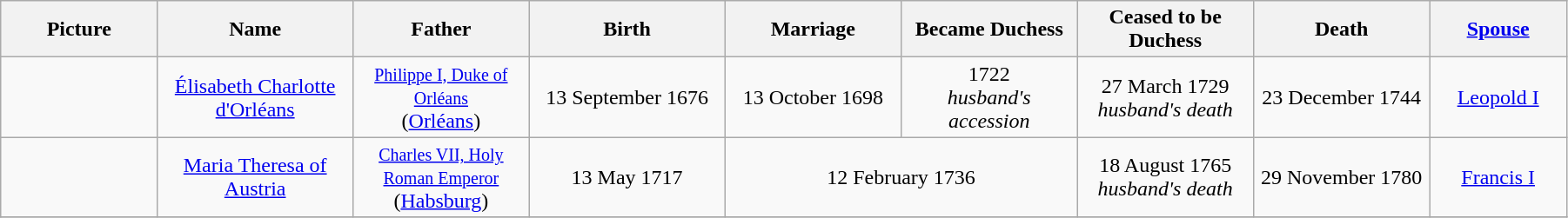<table width=95% class="wikitable">
<tr>
<th width = "8%">Picture</th>
<th width = "10%">Name</th>
<th width = "9%">Father</th>
<th width = "10%">Birth</th>
<th width = "9%">Marriage</th>
<th width = "9%">Became Duchess</th>
<th width = "9%">Ceased to be Duchess</th>
<th width = "9%">Death</th>
<th width = "7%"><a href='#'>Spouse</a></th>
</tr>
<tr>
<td align=center></td>
<td align=center><a href='#'>Élisabeth Charlotte d'Orléans</a></td>
<td align="center"><small><a href='#'>Philippe I, Duke of Orléans</a></small><br>(<a href='#'>Orléans</a>)</td>
<td align="center">13 September 1676</td>
<td align="center">13 October 1698</td>
<td align="center">1722<br><em>husband's accession</em></td>
<td align="center">27 March 1729<br><em>husband's death</em></td>
<td align="center">23 December 1744</td>
<td align="center"><a href='#'>Leopold I</a></td>
</tr>
<tr>
<td align="center"></td>
<td align="center"><a href='#'>Maria Theresa of Austria</a></td>
<td align="center"><small><a href='#'>Charles VII, Holy Roman Emperor</a></small><br> (<a href='#'>Habsburg</a>)</td>
<td align="center">13 May 1717</td>
<td align="center" colspan="2">12 February 1736</td>
<td align="center">18 August 1765<br><em>husband's death</em></td>
<td align="center">29 November 1780</td>
<td align="center"><a href='#'>Francis I</a></td>
</tr>
<tr>
</tr>
</table>
